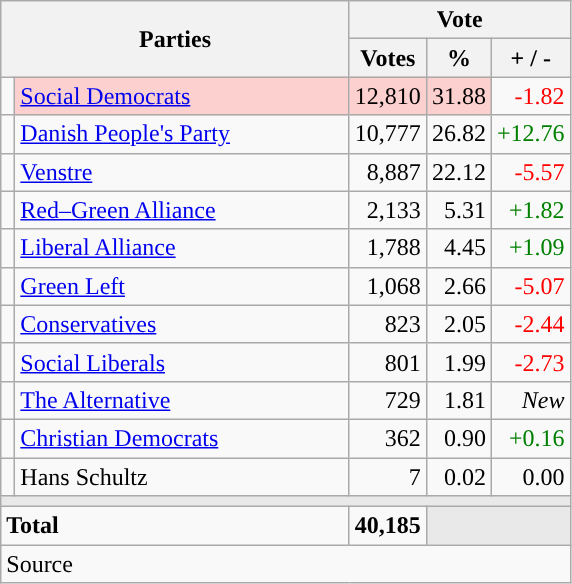<table class="wikitable" style="text-align:right;">
<tr>
<th style="text-align:centre;" rowspan="2" colspan="2" width="225">Parties</th>
<th colspan="3">Vote</th>
</tr>
<tr>
<th width="15">Votes</th>
<th width="15">%</th>
<th width="15">+ / -</th>
</tr>
<tr>
<td width="2" style="color:inherit;background:"></td>
<td bgcolor=#fbd0ce  align="left"><a href='#'>Social Democrats</a></td>
<td bgcolor=#fbd0ce>12,810</td>
<td bgcolor=#fbd0ce>31.88</td>
<td style=color:red;>-1.82</td>
</tr>
<tr>
<td width="2" style="color:inherit;background:"></td>
<td align="left"><a href='#'>Danish People's Party</a></td>
<td>10,777</td>
<td>26.82</td>
<td style=color:green;>+12.76</td>
</tr>
<tr>
<td width="2" style="color:inherit;background:"></td>
<td align="left"><a href='#'>Venstre</a></td>
<td>8,887</td>
<td>22.12</td>
<td style=color:red;>-5.57</td>
</tr>
<tr>
<td width="2" style="color:inherit;background:"></td>
<td align="left"><a href='#'>Red–Green Alliance</a></td>
<td>2,133</td>
<td>5.31</td>
<td style=color:green;>+1.82</td>
</tr>
<tr>
<td width="2" style="color:inherit;background:"></td>
<td align="left"><a href='#'>Liberal Alliance</a></td>
<td>1,788</td>
<td>4.45</td>
<td style=color:green;>+1.09</td>
</tr>
<tr>
<td width="2" style="color:inherit;background:"></td>
<td align="left"><a href='#'>Green Left</a></td>
<td>1,068</td>
<td>2.66</td>
<td style=color:red;>-5.07</td>
</tr>
<tr>
<td width="2" style="color:inherit;background:"></td>
<td align="left"><a href='#'>Conservatives</a></td>
<td>823</td>
<td>2.05</td>
<td style=color:red;>-2.44</td>
</tr>
<tr>
<td width="2" style="color:inherit;background:"></td>
<td align="left"><a href='#'>Social Liberals</a></td>
<td>801</td>
<td>1.99</td>
<td style=color:red;>-2.73</td>
</tr>
<tr>
<td width="2" style="color:inherit;background:"></td>
<td align="left"><a href='#'>The Alternative</a></td>
<td>729</td>
<td>1.81</td>
<td><em>New</em></td>
</tr>
<tr>
<td width="2" style="color:inherit;background:"></td>
<td align="left"><a href='#'>Christian Democrats</a></td>
<td>362</td>
<td>0.90</td>
<td style=color:green;>+0.16</td>
</tr>
<tr>
<td width="2" style="color:inherit;background:"></td>
<td align="left">Hans Schultz</td>
<td>7</td>
<td>0.02</td>
<td>0.00</td>
</tr>
<tr>
<td colspan="7" bgcolor="#E9E9E9"></td>
</tr>
<tr>
<td align="left" colspan="2"><strong>Total</strong></td>
<td><strong>40,185</strong></td>
<td bgcolor="#E9E9E9" colspan="2"></td>
</tr>
<tr>
<td align="left" colspan="6">Source</td>
</tr>
</table>
